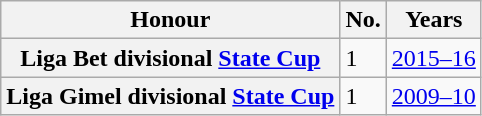<table class="wikitable plainrowheaders">
<tr>
<th scope=col>Honour</th>
<th scope=col>No.</th>
<th scope=col>Years</th>
</tr>
<tr>
<th scope=row>Liga Bet divisional <a href='#'>State Cup</a></th>
<td>1</td>
<td><a href='#'>2015–16</a></td>
</tr>
<tr>
<th scope=row>Liga Gimel divisional <a href='#'>State Cup</a></th>
<td>1</td>
<td><a href='#'>2009–10</a></td>
</tr>
</table>
